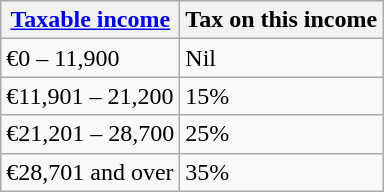<table class="wikitable">
<tr>
<th><a href='#'>Taxable income</a></th>
<th>Tax on this income</th>
</tr>
<tr>
<td>€0 – 11,900</td>
<td>Nil</td>
</tr>
<tr>
<td>€11,901 – 21,200</td>
<td>15%</td>
</tr>
<tr>
<td>€21,201 – 28,700</td>
<td>25%</td>
</tr>
<tr>
<td>€28,701 and over</td>
<td>35%</td>
</tr>
</table>
